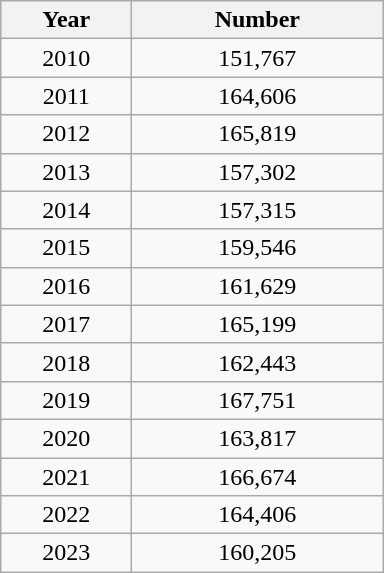<table class="wikitable">
<tr>
<th scope="col" style="width:80px;">Year</th>
<th scope="col" style="width:160px;">Number</th>
</tr>
<tr align=center>
<td>2010</td>
<td>151,767</td>
</tr>
<tr align=center>
<td>2011</td>
<td>164,606</td>
</tr>
<tr align=center>
<td>2012</td>
<td>165,819</td>
</tr>
<tr align=center>
<td>2013</td>
<td>157,302</td>
</tr>
<tr align=center>
<td>2014</td>
<td>157,315</td>
</tr>
<tr align=center>
<td>2015</td>
<td>159,546</td>
</tr>
<tr align=center>
<td>2016</td>
<td>161,629</td>
</tr>
<tr align=center>
<td>2017</td>
<td>165,199</td>
</tr>
<tr align=center>
<td>2018</td>
<td>162,443</td>
</tr>
<tr align=center>
<td>2019</td>
<td>167,751</td>
</tr>
<tr align=center>
<td>2020</td>
<td>163,817</td>
</tr>
<tr align=center>
<td>2021</td>
<td>166,674</td>
</tr>
<tr align=center>
<td>2022</td>
<td>164,406</td>
</tr>
<tr align=center>
<td>2023</td>
<td>160,205</td>
</tr>
</table>
